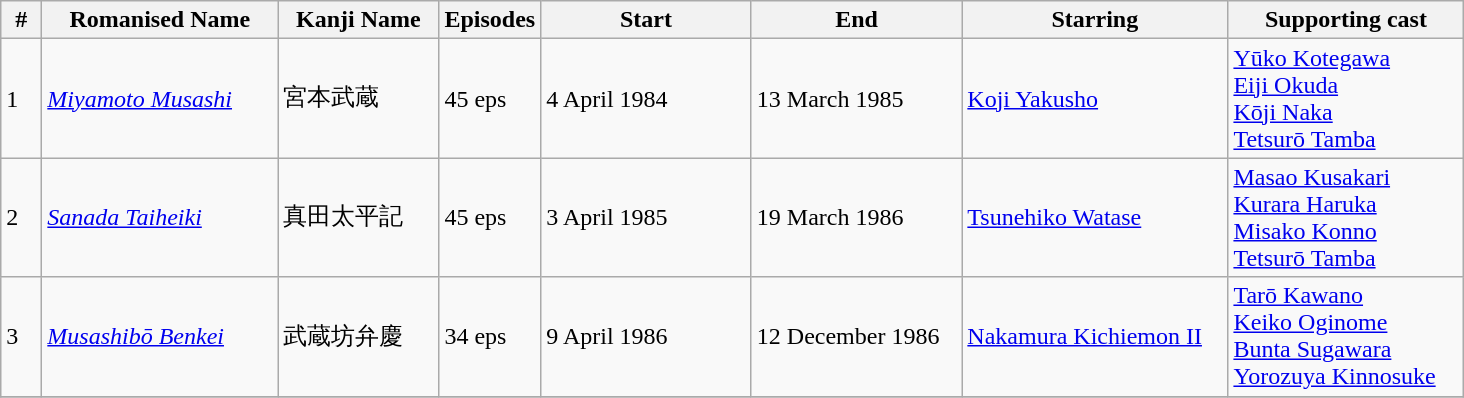<table class="wikitable">
<tr>
<th width="20">#</th>
<th width="150">Romanised Name</th>
<th width="100">Kanji Name</th>
<th width="50">Episodes</th>
<th width="133">Start</th>
<th width="133">End</th>
<th width="170">Starring</th>
<th width="150">Supporting cast</th>
</tr>
<tr>
<td>1</td>
<td><em><a href='#'>Miyamoto Musashi</a></em></td>
<td>宮本武蔵</td>
<td>45 eps</td>
<td>4 April 1984</td>
<td>13 March 1985</td>
<td><a href='#'>Koji Yakusho</a></td>
<td><a href='#'>Yūko Kotegawa</a><br><a href='#'>Eiji Okuda</a><br><a href='#'>Kōji Naka</a><br><a href='#'>Tetsurō Tamba</a></td>
</tr>
<tr>
<td>2</td>
<td><em><a href='#'>Sanada Taiheiki</a></em></td>
<td>真田太平記</td>
<td>45 eps</td>
<td>3 April 1985</td>
<td>19 March 1986</td>
<td><a href='#'>Tsunehiko Watase</a></td>
<td><a href='#'>Masao Kusakari</a><br><a href='#'>Kurara Haruka</a><br><a href='#'>Misako Konno</a><br><a href='#'>Tetsurō Tamba</a></td>
</tr>
<tr>
<td>3</td>
<td><em><a href='#'>Musashibō Benkei</a></em></td>
<td>武蔵坊弁慶</td>
<td>34 eps</td>
<td>9 April 1986</td>
<td>12 December 1986</td>
<td><a href='#'>Nakamura Kichiemon II</a></td>
<td><a href='#'>Tarō Kawano</a><br><a href='#'>Keiko Oginome</a><br><a href='#'>Bunta Sugawara</a><br><a href='#'>Yorozuya Kinnosuke</a></td>
</tr>
<tr>
</tr>
</table>
